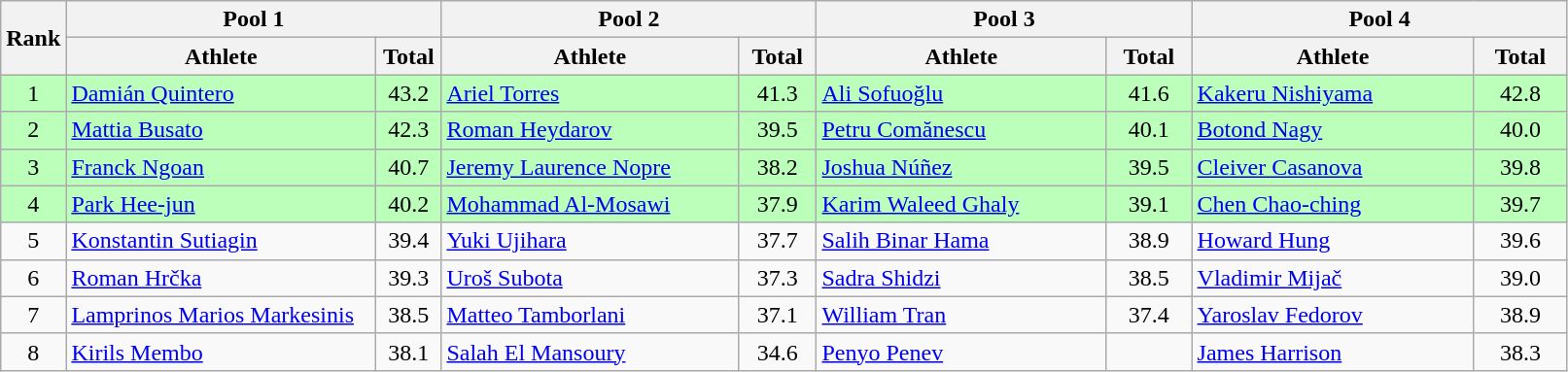<table class="wikitable" style="text-align:center;">
<tr>
<th rowspan=2>Rank</th>
<th colspan=2 width=250>Pool 1</th>
<th colspan=2 width=250>Pool 2</th>
<th colspan=2 width=250>Pool 3</th>
<th colspan=2 width=250>Pool 4</th>
</tr>
<tr>
<th>Athlete</th>
<th>Total</th>
<th>Athlete</th>
<th>Total</th>
<th>Athlete</th>
<th>Total</th>
<th>Athlete</th>
<th>Total</th>
</tr>
<tr bgcolor=bbffbb>
<td>1</td>
<td align=left> <a href='#'>Damián Quintero</a></td>
<td>43.2</td>
<td align=left> <a href='#'>Ariel Torres</a></td>
<td>41.3</td>
<td align=left> <a href='#'>Ali Sofuoğlu</a></td>
<td>41.6</td>
<td align=left> <a href='#'>Kakeru Nishiyama</a></td>
<td>42.8</td>
</tr>
<tr bgcolor=bbffbb>
<td>2</td>
<td align=left> <a href='#'>Mattia Busato</a></td>
<td>42.3</td>
<td align=left> <a href='#'>Roman Heydarov</a></td>
<td>39.5</td>
<td align=left> <a href='#'>Petru Comănescu</a></td>
<td>40.1</td>
<td align=left> <a href='#'>Botond Nagy</a></td>
<td>40.0</td>
</tr>
<tr bgcolor=bbffbb>
<td>3</td>
<td align=left> <a href='#'>Franck Ngoan</a></td>
<td>40.7</td>
<td align=left> <a href='#'>Jeremy Laurence Nopre</a></td>
<td>38.2</td>
<td align=left> <a href='#'>Joshua Núñez</a></td>
<td>39.5</td>
<td align=left> <a href='#'>Cleiver Casanova</a></td>
<td>39.8</td>
</tr>
<tr bgcolor=bbffbb>
<td>4</td>
<td align=left> <a href='#'>Park Hee-jun</a></td>
<td>40.2</td>
<td align=left> <a href='#'>Mohammad Al-Mosawi</a></td>
<td>37.9</td>
<td align=left> <a href='#'>Karim Waleed Ghaly</a></td>
<td>39.1</td>
<td align=left> <a href='#'>Chen Chao-ching</a></td>
<td>39.7</td>
</tr>
<tr>
<td>5</td>
<td align=left> <a href='#'>Konstantin Sutiagin</a></td>
<td>39.4</td>
<td align=left> <a href='#'>Yuki Ujihara</a></td>
<td>37.7</td>
<td align=left> <a href='#'>Salih Binar Hama</a></td>
<td>38.9</td>
<td align=left> <a href='#'>Howard Hung</a></td>
<td>39.6</td>
</tr>
<tr>
<td>6</td>
<td align=left> <a href='#'>Roman Hrčka</a></td>
<td>39.3</td>
<td align=left> <a href='#'>Uroš Subota</a></td>
<td>37.3</td>
<td align=left> <a href='#'>Sadra Shidzi</a></td>
<td>38.5</td>
<td align=left> <a href='#'>Vladimir Mijač</a></td>
<td>39.0</td>
</tr>
<tr>
<td>7</td>
<td align=left> <a href='#'>Lamprinos Marios Markesinis</a></td>
<td>38.5</td>
<td align=left> <a href='#'>Matteo Tamborlani</a></td>
<td>37.1</td>
<td align=left> <a href='#'>William Tran</a></td>
<td>37.4</td>
<td align=left> <a href='#'>Yaroslav Fedorov</a></td>
<td>38.9</td>
</tr>
<tr>
<td>8</td>
<td align=left> <a href='#'>Kirils Membo</a></td>
<td>38.1</td>
<td align=left> <a href='#'>Salah El Mansoury</a></td>
<td>34.6</td>
<td align=left> <a href='#'>Penyo Penev</a></td>
<td></td>
<td align=left> <a href='#'>James Harrison</a></td>
<td>38.3</td>
</tr>
</table>
